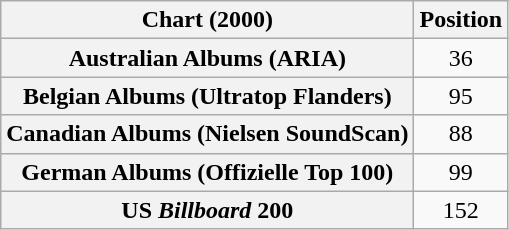<table class="wikitable sortable plainrowheaders" style="text-align:center">
<tr>
<th scope="col">Chart (2000)</th>
<th scope="col">Position</th>
</tr>
<tr>
<th scope="row">Australian Albums (ARIA)</th>
<td>36</td>
</tr>
<tr>
<th scope="row">Belgian Albums (Ultratop Flanders)</th>
<td>95</td>
</tr>
<tr>
<th scope="row">Canadian Albums (Nielsen SoundScan)</th>
<td>88</td>
</tr>
<tr>
<th scope="row">German Albums (Offizielle Top 100)</th>
<td>99</td>
</tr>
<tr>
<th scope="row">US <em>Billboard</em> 200</th>
<td>152</td>
</tr>
</table>
